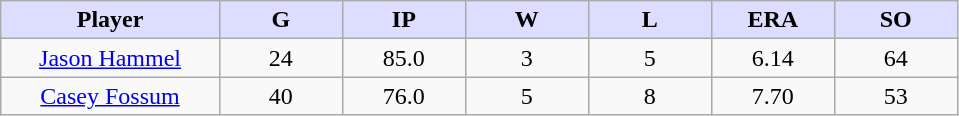<table class="wikitable sortable">
<tr>
<th style="background:#ddf; width:16%;">Player</th>
<th style="background:#ddf; width:9%;">G</th>
<th style="background:#ddf; width:9%;">IP</th>
<th style="background:#ddf; width:9%;">W</th>
<th style="background:#ddf; width:9%;">L</th>
<th style="background:#ddf; width:9%;">ERA</th>
<th style="background:#ddf; width:9%;">SO</th>
</tr>
<tr align=center>
<td><a href='#'>Jason Hammel</a></td>
<td>24</td>
<td>85.0</td>
<td>3</td>
<td>5</td>
<td>6.14</td>
<td>64</td>
</tr>
<tr align=center>
<td><a href='#'>Casey Fossum</a></td>
<td>40</td>
<td>76.0</td>
<td>5</td>
<td>8</td>
<td>7.70</td>
<td>53</td>
</tr>
</table>
